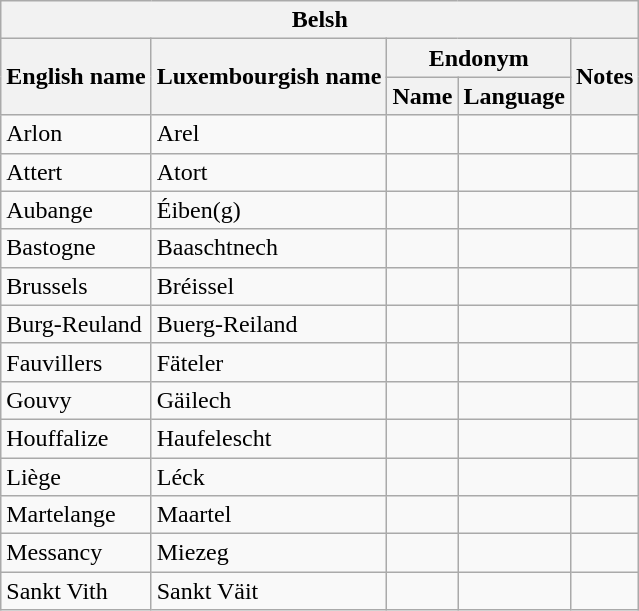<table class="wikitable sortable">
<tr>
<th colspan="5"> Belsh</th>
</tr>
<tr>
<th rowspan="2">English name</th>
<th rowspan="2">Luxembourgish name</th>
<th colspan="2">Endonym</th>
<th rowspan="2">Notes</th>
</tr>
<tr>
<th>Name</th>
<th>Language</th>
</tr>
<tr>
<td>Arlon</td>
<td>Arel</td>
<td></td>
<td></td>
<td></td>
</tr>
<tr>
<td>Attert</td>
<td>Atort</td>
<td></td>
<td></td>
<td></td>
</tr>
<tr>
<td>Aubange</td>
<td>Éiben(g)</td>
<td></td>
<td></td>
<td></td>
</tr>
<tr>
<td>Bastogne</td>
<td>Baaschtnech</td>
<td></td>
<td></td>
<td></td>
</tr>
<tr>
<td>Brussels</td>
<td>Bréissel</td>
<td></td>
<td></td>
<td></td>
</tr>
<tr>
<td>Burg-Reuland</td>
<td>Buerg-Reiland</td>
<td></td>
<td></td>
<td></td>
</tr>
<tr>
<td>Fauvillers</td>
<td>Fäteler</td>
<td></td>
<td></td>
<td></td>
</tr>
<tr>
<td>Gouvy</td>
<td>Gäilech</td>
<td></td>
<td></td>
<td></td>
</tr>
<tr>
<td>Houffalize</td>
<td>Haufelescht</td>
<td></td>
<td></td>
<td></td>
</tr>
<tr>
<td>Liège</td>
<td>Léck</td>
<td></td>
<td></td>
<td></td>
</tr>
<tr>
<td>Martelange</td>
<td>Maartel</td>
<td></td>
<td></td>
<td></td>
</tr>
<tr>
<td>Messancy</td>
<td>Miezeg</td>
<td></td>
<td></td>
<td></td>
</tr>
<tr>
<td>Sankt Vith</td>
<td>Sankt Väit</td>
<td></td>
<td></td>
<td></td>
</tr>
</table>
